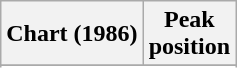<table class="wikitable sortable plainrowheaders" style="text-align:center">
<tr>
<th scope="col">Chart (1986)</th>
<th scope="col">Peak<br> position</th>
</tr>
<tr>
</tr>
<tr>
</tr>
</table>
